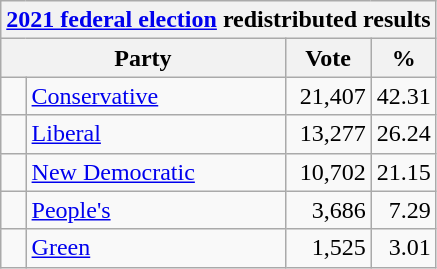<table class="wikitable">
<tr>
<th colspan="4"><a href='#'>2021 federal election</a> redistributed results</th>
</tr>
<tr>
<th bgcolor="#DDDDFF" width="130px" colspan="2">Party</th>
<th bgcolor="#DDDDFF" width="50px">Vote</th>
<th bgcolor="#DDDDFF" width="30px">%</th>
</tr>
<tr>
<td> </td>
<td><a href='#'>Conservative</a></td>
<td align=right>21,407</td>
<td align=right>42.31</td>
</tr>
<tr>
<td> </td>
<td><a href='#'>Liberal</a></td>
<td align=right>13,277</td>
<td align=right>26.24</td>
</tr>
<tr>
<td> </td>
<td><a href='#'>New Democratic</a></td>
<td align=right>10,702</td>
<td align=right>21.15</td>
</tr>
<tr>
<td> </td>
<td><a href='#'>People's</a></td>
<td align=right>3,686</td>
<td align=right>7.29</td>
</tr>
<tr>
<td> </td>
<td><a href='#'>Green</a></td>
<td align=right>1,525</td>
<td align=right>3.01</td>
</tr>
</table>
